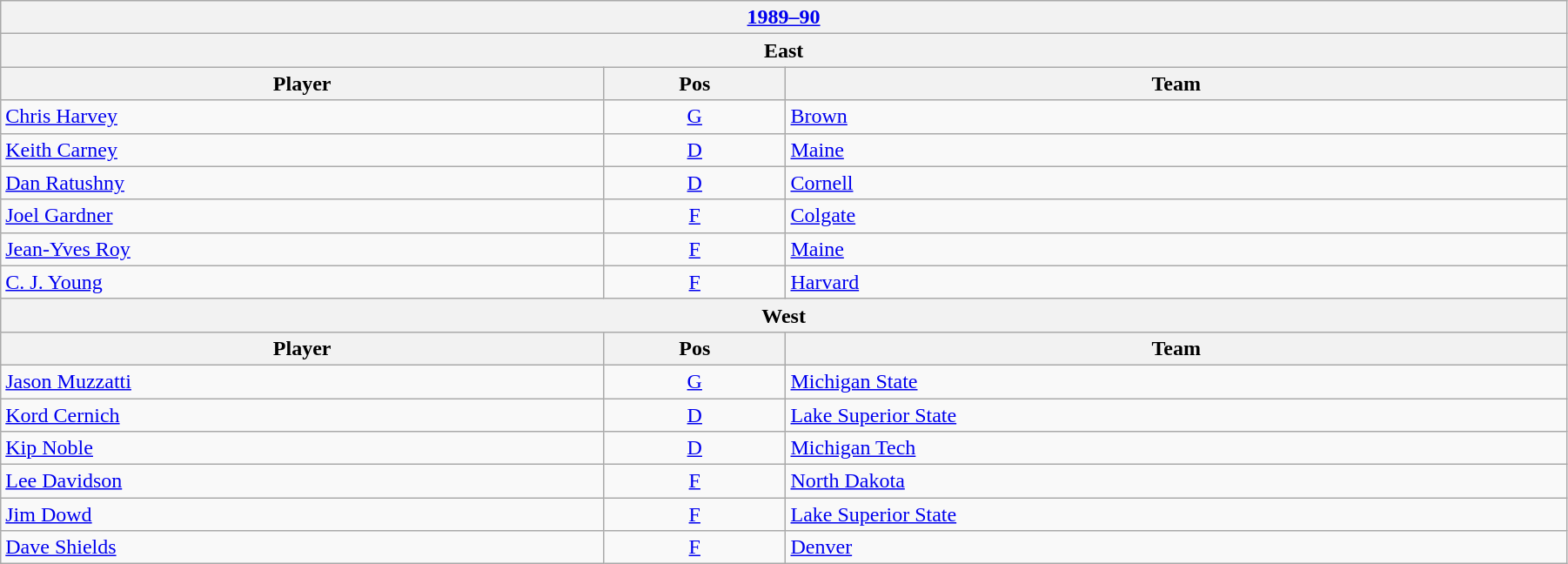<table class="wikitable" width=95%>
<tr>
<th colspan=3><a href='#'>1989–90</a></th>
</tr>
<tr>
<th colspan=3><strong>East</strong></th>
</tr>
<tr>
<th>Player</th>
<th>Pos</th>
<th>Team</th>
</tr>
<tr>
<td><a href='#'>Chris Harvey</a></td>
<td style="text-align:center;"><a href='#'>G</a></td>
<td><a href='#'>Brown</a></td>
</tr>
<tr>
<td><a href='#'>Keith Carney</a></td>
<td style="text-align:center;"><a href='#'>D</a></td>
<td><a href='#'>Maine</a></td>
</tr>
<tr>
<td><a href='#'>Dan Ratushny</a></td>
<td style="text-align:center;"><a href='#'>D</a></td>
<td><a href='#'>Cornell</a></td>
</tr>
<tr>
<td><a href='#'>Joel Gardner</a></td>
<td style="text-align:center;"><a href='#'>F</a></td>
<td><a href='#'>Colgate</a></td>
</tr>
<tr>
<td><a href='#'>Jean-Yves Roy</a></td>
<td style="text-align:center;"><a href='#'>F</a></td>
<td><a href='#'>Maine</a></td>
</tr>
<tr>
<td><a href='#'>C. J. Young</a></td>
<td style="text-align:center;"><a href='#'>F</a></td>
<td><a href='#'>Harvard</a></td>
</tr>
<tr>
<th colspan=3><strong>West</strong></th>
</tr>
<tr>
<th>Player</th>
<th>Pos</th>
<th>Team</th>
</tr>
<tr>
<td><a href='#'>Jason Muzzatti</a></td>
<td style="text-align:center;"><a href='#'>G</a></td>
<td><a href='#'>Michigan State</a></td>
</tr>
<tr>
<td><a href='#'>Kord Cernich</a></td>
<td style="text-align:center;"><a href='#'>D</a></td>
<td><a href='#'>Lake Superior State</a></td>
</tr>
<tr>
<td><a href='#'>Kip Noble</a></td>
<td style="text-align:center;"><a href='#'>D</a></td>
<td><a href='#'>Michigan Tech</a></td>
</tr>
<tr>
<td><a href='#'>Lee Davidson</a></td>
<td style="text-align:center;"><a href='#'>F</a></td>
<td><a href='#'>North Dakota</a></td>
</tr>
<tr>
<td><a href='#'>Jim Dowd</a></td>
<td style="text-align:center;"><a href='#'>F</a></td>
<td><a href='#'>Lake Superior State</a></td>
</tr>
<tr>
<td><a href='#'>Dave Shields</a></td>
<td style="text-align:center;"><a href='#'>F</a></td>
<td><a href='#'>Denver</a></td>
</tr>
</table>
